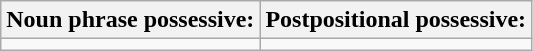<table class="wikitable" style="text-align:left">
<tr>
<th>Noun phrase possessive:</th>
<th>Postpositional possessive:</th>
</tr>
<tr>
<td></td>
<td></td>
</tr>
</table>
